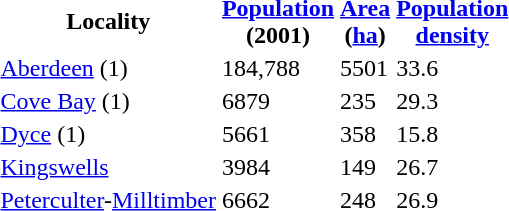<table>
<tr>
<th>Locality</th>
<th><a href='#'>Population</a><br>(2001)</th>
<th><a href='#'>Area</a><br>(<a href='#'>ha</a>)</th>
<th><a href='#'>Population<br>density</a></th>
</tr>
<tr>
<td><a href='#'>Aberdeen</a> (1)</td>
<td>184,788</td>
<td>5501</td>
<td>33.6</td>
</tr>
<tr>
<td><a href='#'>Cove Bay</a> (1)</td>
<td>6879</td>
<td>235</td>
<td>29.3</td>
</tr>
<tr>
<td><a href='#'>Dyce</a> (1)</td>
<td>5661</td>
<td>358</td>
<td>15.8</td>
</tr>
<tr>
<td><a href='#'>Kingswells</a></td>
<td>3984</td>
<td>149</td>
<td>26.7</td>
</tr>
<tr>
<td><a href='#'>Peterculter</a>-<a href='#'>Milltimber</a></td>
<td>6662</td>
<td>248</td>
<td>26.9</td>
</tr>
<tr>
</tr>
</table>
